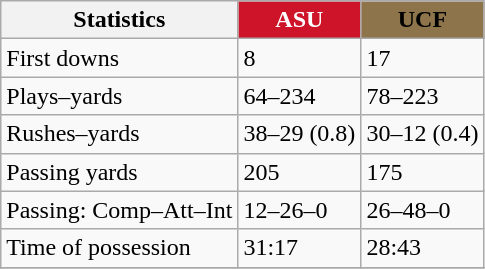<table class="wikitable">
<tr>
<th>Statistics</th>
<th style="background:#cd1429; color:white">ASU</th>
<th style="background:#8d744a; color:black">UCF</th>
</tr>
<tr>
<td>First downs</td>
<td>8</td>
<td>17</td>
</tr>
<tr>
<td>Plays–yards</td>
<td>64–234</td>
<td>78–223</td>
</tr>
<tr>
<td>Rushes–yards</td>
<td>38–29 (0.8)</td>
<td>30–12 (0.4)</td>
</tr>
<tr>
<td>Passing yards</td>
<td>205</td>
<td>175</td>
</tr>
<tr>
<td>Passing: Comp–Att–Int</td>
<td>12–26–0</td>
<td>26–48–0</td>
</tr>
<tr>
<td>Time of possession</td>
<td>31:17</td>
<td>28:43</td>
</tr>
<tr>
</tr>
</table>
